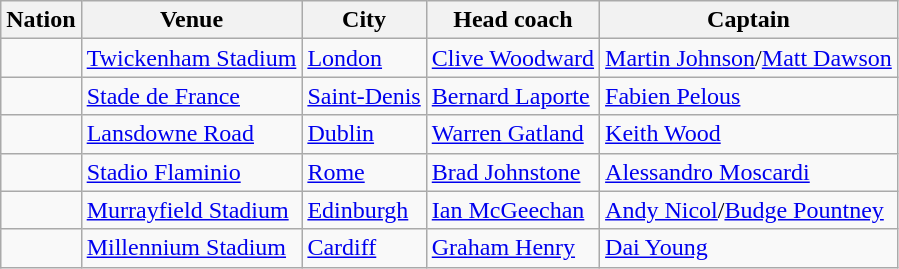<table class="wikitable">
<tr>
<th>Nation</th>
<th>Venue</th>
<th>City</th>
<th>Head coach</th>
<th>Captain</th>
</tr>
<tr>
<td></td>
<td><a href='#'>Twickenham Stadium</a></td>
<td><a href='#'>London</a></td>
<td> <a href='#'>Clive Woodward</a></td>
<td><a href='#'>Martin Johnson</a>/<a href='#'>Matt Dawson</a></td>
</tr>
<tr>
<td></td>
<td><a href='#'>Stade de France</a></td>
<td><a href='#'>Saint-Denis</a></td>
<td> <a href='#'>Bernard Laporte</a></td>
<td><a href='#'>Fabien Pelous</a></td>
</tr>
<tr>
<td></td>
<td><a href='#'>Lansdowne Road</a></td>
<td><a href='#'>Dublin</a></td>
<td> <a href='#'>Warren Gatland</a></td>
<td><a href='#'>Keith Wood</a></td>
</tr>
<tr>
<td></td>
<td><a href='#'>Stadio Flaminio</a></td>
<td><a href='#'>Rome</a></td>
<td> <a href='#'>Brad Johnstone</a></td>
<td><a href='#'>Alessandro Moscardi</a></td>
</tr>
<tr>
<td></td>
<td><a href='#'>Murrayfield Stadium</a></td>
<td><a href='#'>Edinburgh</a></td>
<td> <a href='#'>Ian McGeechan</a></td>
<td><a href='#'>Andy Nicol</a>/<a href='#'>Budge Pountney</a></td>
</tr>
<tr>
<td></td>
<td><a href='#'>Millennium Stadium</a></td>
<td><a href='#'>Cardiff</a></td>
<td> <a href='#'>Graham Henry</a></td>
<td><a href='#'>Dai Young</a></td>
</tr>
</table>
